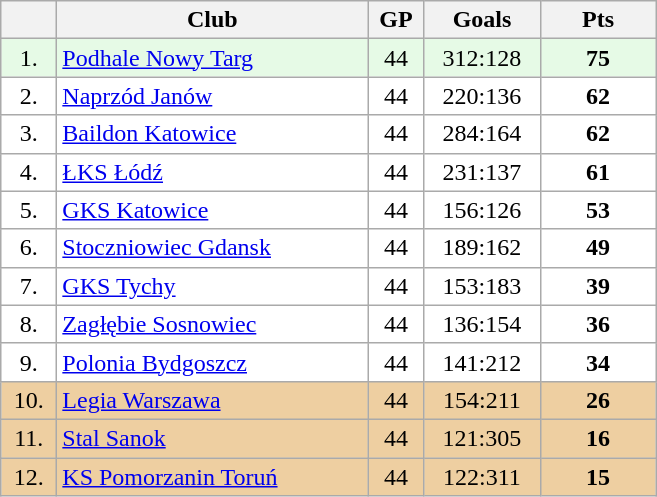<table class="wikitable">
<tr>
<th width="30"></th>
<th width="200">Club</th>
<th width="30">GP</th>
<th width="70">Goals</th>
<th width="70">Pts</th>
</tr>
<tr bgcolor="#e6fae6" align="center">
<td>1.</td>
<td align="left"><a href='#'>Podhale Nowy Targ</a></td>
<td>44</td>
<td>312:128</td>
<td><strong>75</strong></td>
</tr>
<tr bgcolor="#FFFFFF" align="center">
<td>2.</td>
<td align="left"><a href='#'>Naprzód Janów</a></td>
<td>44</td>
<td>220:136</td>
<td><strong>62</strong></td>
</tr>
<tr bgcolor="#FFFFFF" align="center">
<td>3.</td>
<td align="left"><a href='#'>Baildon Katowice</a></td>
<td>44</td>
<td>284:164</td>
<td><strong>62</strong></td>
</tr>
<tr bgcolor="#FFFFFF" align="center">
<td>4.</td>
<td align="left"><a href='#'>ŁKS Łódź</a></td>
<td>44</td>
<td>231:137</td>
<td><strong>61</strong></td>
</tr>
<tr bgcolor="#FFFFFF" align="center">
<td>5.</td>
<td align="left"><a href='#'>GKS Katowice</a></td>
<td>44</td>
<td>156:126</td>
<td><strong>53</strong></td>
</tr>
<tr bgcolor="#FFFFFF" align="center">
<td>6.</td>
<td align="left"><a href='#'>Stoczniowiec Gdansk</a></td>
<td>44</td>
<td>189:162</td>
<td><strong>49</strong></td>
</tr>
<tr bgcolor="#FFFFFF" align="center">
<td>7.</td>
<td align="left"><a href='#'>GKS Tychy</a></td>
<td>44</td>
<td>153:183</td>
<td><strong>39</strong></td>
</tr>
<tr bgcolor="#FFFFFF" align="center">
<td>8.</td>
<td align="left"><a href='#'>Zagłębie Sosnowiec</a></td>
<td>44</td>
<td>136:154</td>
<td><strong>36</strong></td>
</tr>
<tr bgcolor="#FFFFFF" align="center">
<td>9.</td>
<td align="left"><a href='#'>Polonia Bydgoszcz</a></td>
<td>44</td>
<td>141:212</td>
<td><strong>34</strong></td>
</tr>
<tr bgcolor="#EECFA1" align="center">
<td>10.</td>
<td align="left"><a href='#'>Legia Warszawa</a></td>
<td>44</td>
<td>154:211</td>
<td><strong>26</strong></td>
</tr>
<tr bgcolor="#EECFA1" align="center">
<td>11.</td>
<td align="left"><a href='#'>Stal Sanok</a></td>
<td>44</td>
<td>121:305</td>
<td><strong>16</strong></td>
</tr>
<tr bgcolor="#EECFA1" align="center">
<td>12.</td>
<td align="left"><a href='#'>KS Pomorzanin Toruń</a></td>
<td>44</td>
<td>122:311</td>
<td><strong>15</strong></td>
</tr>
</table>
